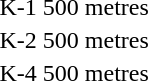<table>
<tr>
<td>K-1 500 metres <br></td>
<td></td>
<td></td>
<td></td>
</tr>
<tr>
<td>K-2 500 metres <br></td>
<td></td>
<td></td>
<td></td>
</tr>
<tr>
<td>K-4 500 metres <br></td>
<td></td>
<td></td>
<td></td>
</tr>
</table>
